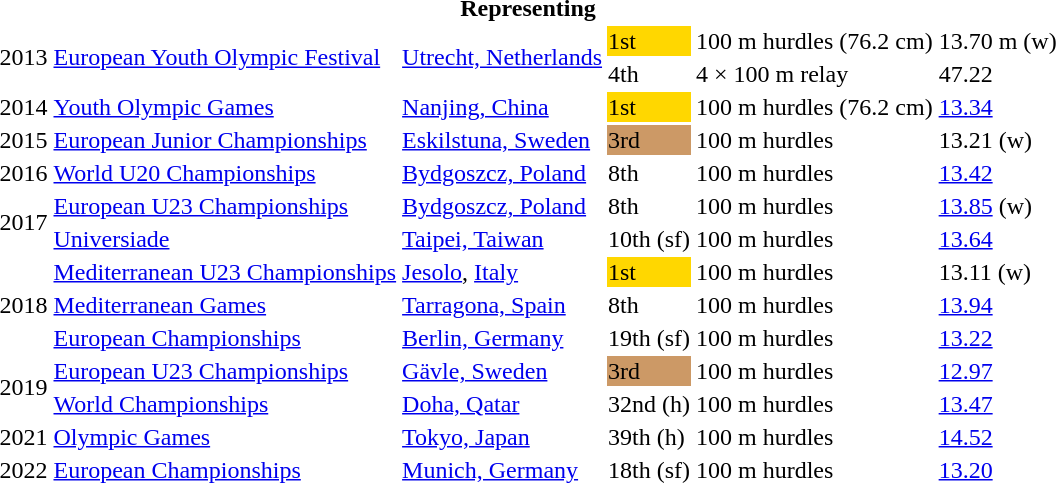<table>
<tr>
<th colspan="6">Representing </th>
</tr>
<tr>
<td rowspan=2>2013</td>
<td rowspan=2><a href='#'>European Youth Olympic Festival</a></td>
<td rowspan=2><a href='#'>Utrecht, Netherlands</a></td>
<td bgcolor=gold>1st</td>
<td>100 m hurdles (76.2 cm)</td>
<td>13.70 m (w)</td>
</tr>
<tr>
<td>4th</td>
<td>4 × 100 m relay</td>
<td>47.22</td>
</tr>
<tr>
<td>2014</td>
<td><a href='#'>Youth Olympic Games</a></td>
<td><a href='#'>Nanjing, China</a></td>
<td bgcolor=gold>1st</td>
<td>100 m hurdles (76.2 cm)</td>
<td><a href='#'>13.34</a></td>
</tr>
<tr>
<td>2015</td>
<td><a href='#'>European Junior Championships</a></td>
<td><a href='#'>Eskilstuna, Sweden</a></td>
<td bgcolor=cc9966>3rd</td>
<td>100 m hurdles</td>
<td>13.21 (w)</td>
</tr>
<tr>
<td>2016</td>
<td><a href='#'>World U20 Championships</a></td>
<td><a href='#'>Bydgoszcz, Poland</a></td>
<td>8th</td>
<td>100 m hurdles</td>
<td><a href='#'>13.42</a></td>
</tr>
<tr>
<td rowspan=2>2017</td>
<td><a href='#'>European U23 Championships</a></td>
<td><a href='#'>Bydgoszcz, Poland</a></td>
<td>8th</td>
<td>100 m hurdles</td>
<td><a href='#'>13.85</a> (w)</td>
</tr>
<tr>
<td><a href='#'>Universiade</a></td>
<td><a href='#'>Taipei, Taiwan</a></td>
<td>10th (sf)</td>
<td>100 m hurdles</td>
<td><a href='#'>13.64</a></td>
</tr>
<tr>
<td rowspan=3>2018</td>
<td><a href='#'>Mediterranean U23 Championships</a></td>
<td><a href='#'>Jesolo</a>, <a href='#'>Italy</a></td>
<td bgcolor=gold>1st</td>
<td>100 m hurdles</td>
<td>13.11 (w)</td>
</tr>
<tr>
<td><a href='#'>Mediterranean Games</a></td>
<td><a href='#'>Tarragona, Spain</a></td>
<td>8th</td>
<td>100 m hurdles</td>
<td><a href='#'>13.94</a></td>
</tr>
<tr>
<td><a href='#'>European Championships</a></td>
<td><a href='#'>Berlin, Germany</a></td>
<td>19th (sf)</td>
<td>100 m hurdles</td>
<td><a href='#'>13.22</a></td>
</tr>
<tr>
<td rowspan=2>2019</td>
<td><a href='#'>European U23 Championships</a></td>
<td><a href='#'>Gävle, Sweden</a></td>
<td bgcolor=cc9966>3rd</td>
<td>100 m hurdles</td>
<td><a href='#'>12.97</a></td>
</tr>
<tr>
<td><a href='#'>World Championships</a></td>
<td><a href='#'>Doha, Qatar</a></td>
<td>32nd (h)</td>
<td>100 m hurdles</td>
<td><a href='#'>13.47</a></td>
</tr>
<tr>
<td>2021</td>
<td><a href='#'>Olympic Games</a></td>
<td><a href='#'>Tokyo, Japan</a></td>
<td>39th (h)</td>
<td>100 m hurdles</td>
<td><a href='#'>14.52</a></td>
</tr>
<tr>
<td>2022</td>
<td><a href='#'>European Championships</a></td>
<td><a href='#'>Munich, Germany</a></td>
<td>18th (sf)</td>
<td>100 m hurdles</td>
<td><a href='#'>13.20</a></td>
</tr>
</table>
